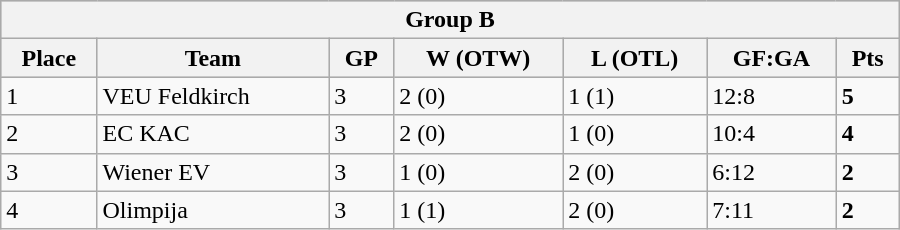<table class="wikitable" width="600px">
<tr style="background-color:#c0c0c0;">
<th colspan="7">Group B</th>
</tr>
<tr style="background-color:#c0c0c0;">
<th>Place</th>
<th>Team</th>
<th>GP</th>
<th>W (OTW)</th>
<th>L (OTL)</th>
<th>GF:GA</th>
<th>Pts</th>
</tr>
<tr>
<td>1</td>
<td> VEU Feldkirch</td>
<td>3</td>
<td>2 (0)</td>
<td>1 (1)</td>
<td>12:8</td>
<td><strong>5</strong></td>
</tr>
<tr>
<td>2</td>
<td> EC KAC</td>
<td>3</td>
<td>2 (0)</td>
<td>1 (0)</td>
<td>10:4</td>
<td><strong>4</strong></td>
</tr>
<tr>
<td>3</td>
<td> Wiener EV</td>
<td>3</td>
<td>1 (0)</td>
<td>2 (0)</td>
<td>6:12</td>
<td><strong>2</strong></td>
</tr>
<tr>
<td>4</td>
<td> Olimpija</td>
<td>3</td>
<td>1 (1)</td>
<td>2 (0)</td>
<td>7:11</td>
<td><strong>2</strong></td>
</tr>
</table>
